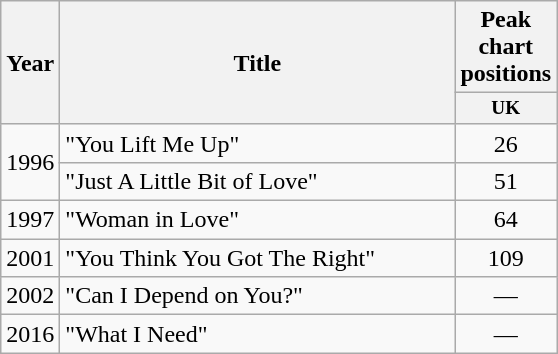<table class="wikitable">
<tr>
<th rowspan="2">Year</th>
<th rowspan="2"  style="width:16em;">Title</th>
<th colspan="1"><strong>Peak chart positions</strong></th>
</tr>
<tr>
<th scope="col" style="width:4em;font-size:80%;">UK</th>
</tr>
<tr>
<td rowspan="2">1996</td>
<td>"You Lift Me Up"</td>
<td align="center">26</td>
</tr>
<tr>
<td>"Just A Little Bit of Love"</td>
<td align="center">51</td>
</tr>
<tr>
<td rowspan="1">1997</td>
<td>"Woman in Love"</td>
<td align="center">64</td>
</tr>
<tr>
<td rowspan="1">2001</td>
<td>"You Think You Got The Right"</td>
<td align="center">109</td>
</tr>
<tr>
<td rowspan="1">2002</td>
<td>"Can I Depend on You?"</td>
<td align="center">—</td>
</tr>
<tr>
<td rowspan="1">2016</td>
<td>"What I Need"</td>
<td align="center">—</td>
</tr>
</table>
